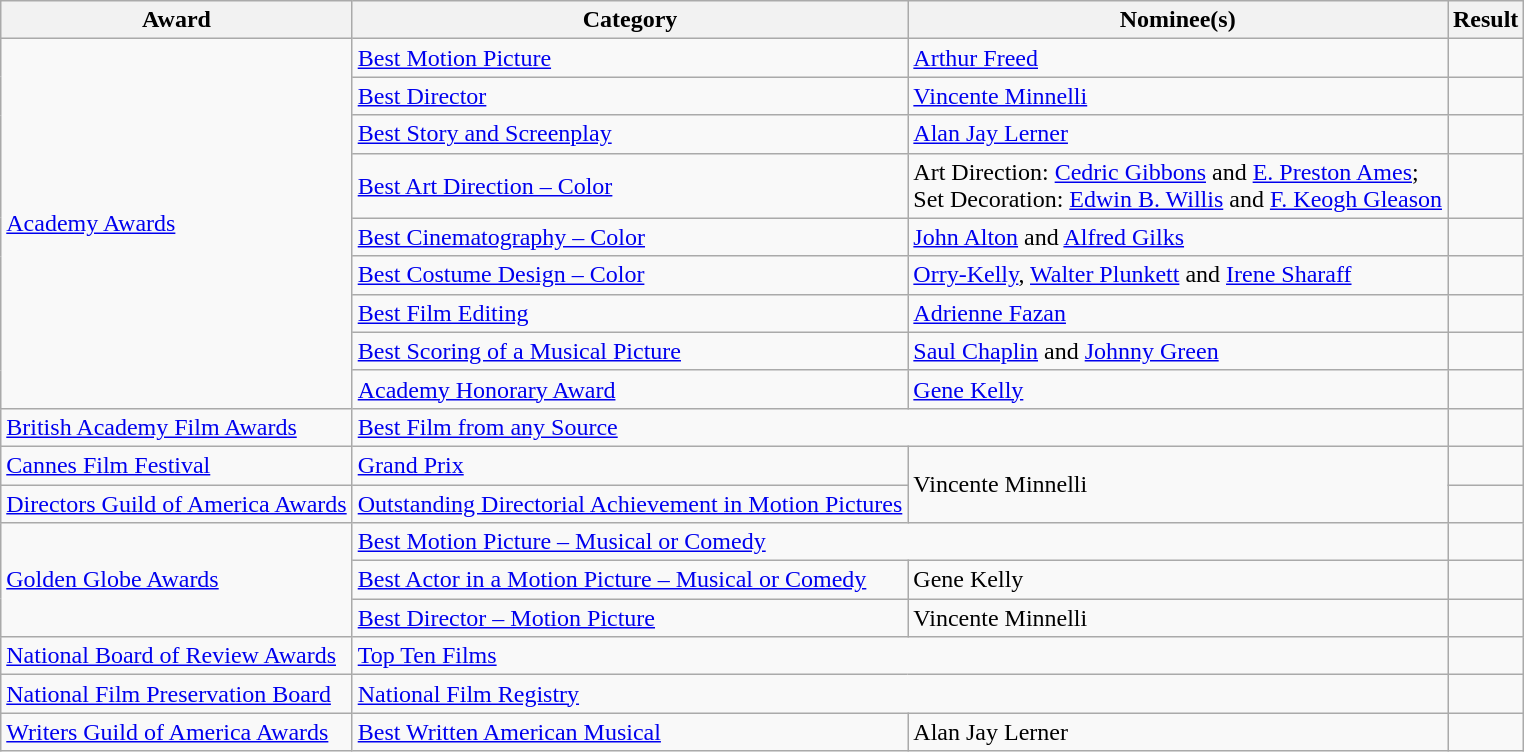<table class="wikitable plainrowheaders">
<tr>
<th>Award</th>
<th>Category</th>
<th>Nominee(s)</th>
<th>Result</th>
</tr>
<tr>
<td rowspan="9"><a href='#'>Academy Awards</a></td>
<td><a href='#'>Best Motion Picture</a></td>
<td><a href='#'>Arthur Freed</a></td>
<td></td>
</tr>
<tr>
<td><a href='#'>Best Director</a></td>
<td><a href='#'>Vincente Minnelli</a></td>
<td></td>
</tr>
<tr>
<td><a href='#'>Best Story and Screenplay</a></td>
<td><a href='#'>Alan Jay Lerner</a></td>
<td></td>
</tr>
<tr>
<td><a href='#'>Best Art Direction – Color</a></td>
<td>Art Direction: <a href='#'>Cedric Gibbons</a> and <a href='#'>E. Preston Ames</a>; <br> Set Decoration: <a href='#'>Edwin B. Willis</a> and <a href='#'>F. Keogh Gleason</a></td>
<td></td>
</tr>
<tr>
<td><a href='#'>Best Cinematography – Color</a></td>
<td><a href='#'>John Alton</a> and <a href='#'>Alfred Gilks</a></td>
<td></td>
</tr>
<tr>
<td><a href='#'>Best Costume Design – Color</a></td>
<td><a href='#'>Orry-Kelly</a>, <a href='#'>Walter Plunkett</a> and <a href='#'>Irene Sharaff</a></td>
<td></td>
</tr>
<tr>
<td><a href='#'>Best Film Editing</a></td>
<td><a href='#'>Adrienne Fazan</a></td>
<td></td>
</tr>
<tr>
<td><a href='#'>Best Scoring of a Musical Picture</a></td>
<td><a href='#'>Saul Chaplin</a> and <a href='#'>Johnny Green</a></td>
<td></td>
</tr>
<tr>
<td><a href='#'>Academy Honorary Award</a></td>
<td><a href='#'>Gene Kelly</a></td>
<td></td>
</tr>
<tr>
<td><a href='#'>British Academy Film Awards</a></td>
<td colspan="2"><a href='#'>Best Film from any Source</a></td>
<td></td>
</tr>
<tr>
<td><a href='#'>Cannes Film Festival</a></td>
<td><a href='#'>Grand Prix</a></td>
<td rowspan="2">Vincente Minnelli</td>
<td></td>
</tr>
<tr>
<td><a href='#'>Directors Guild of America Awards</a></td>
<td><a href='#'>Outstanding Directorial Achievement in Motion Pictures</a></td>
<td></td>
</tr>
<tr>
<td rowspan="3"><a href='#'>Golden Globe Awards</a></td>
<td colspan="2"><a href='#'>Best Motion Picture – Musical or Comedy</a></td>
<td></td>
</tr>
<tr>
<td><a href='#'>Best Actor in a Motion Picture – Musical or Comedy</a></td>
<td>Gene Kelly</td>
<td></td>
</tr>
<tr>
<td><a href='#'>Best Director – Motion Picture</a></td>
<td>Vincente Minnelli</td>
<td></td>
</tr>
<tr>
<td><a href='#'>National Board of Review Awards</a></td>
<td colspan="2"><a href='#'>Top Ten Films</a></td>
<td></td>
</tr>
<tr>
<td><a href='#'>National Film Preservation Board</a></td>
<td colspan="2"><a href='#'>National Film Registry</a></td>
<td></td>
</tr>
<tr>
<td><a href='#'>Writers Guild of America Awards</a></td>
<td><a href='#'>Best Written American Musical</a></td>
<td>Alan Jay Lerner</td>
<td></td>
</tr>
</table>
